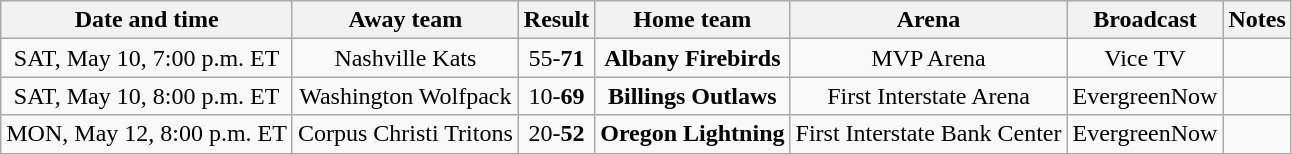<table class="wikitable" style="text-align:center;">
<tr>
<th>Date and time</th>
<th>Away team</th>
<th>Result</th>
<th>Home team</th>
<th>Arena</th>
<th>Broadcast</th>
<th>Notes</th>
</tr>
<tr>
<td>SAT, May 10, 7:00 p.m. ET</td>
<td>Nashville Kats</td>
<td>55-<strong>71</strong></td>
<td><strong>Albany Firebirds</strong></td>
<td>MVP Arena</td>
<td>Vice TV</td>
<td></td>
</tr>
<tr>
<td>SAT, May 10, 8:00 p.m. ET</td>
<td>Washington Wolfpack</td>
<td>10-<strong>69</strong></td>
<td><strong>Billings Outlaws</strong></td>
<td>First Interstate Arena</td>
<td>EvergreenNow</td>
<td></td>
</tr>
<tr>
<td>MON, May 12, 8:00 p.m. ET</td>
<td>Corpus Christi Tritons</td>
<td>20-<strong>52</strong></td>
<td><strong>Oregon Lightning</strong></td>
<td>First Interstate Bank Center</td>
<td>EvergreenNow</td>
<td></td>
</tr>
</table>
